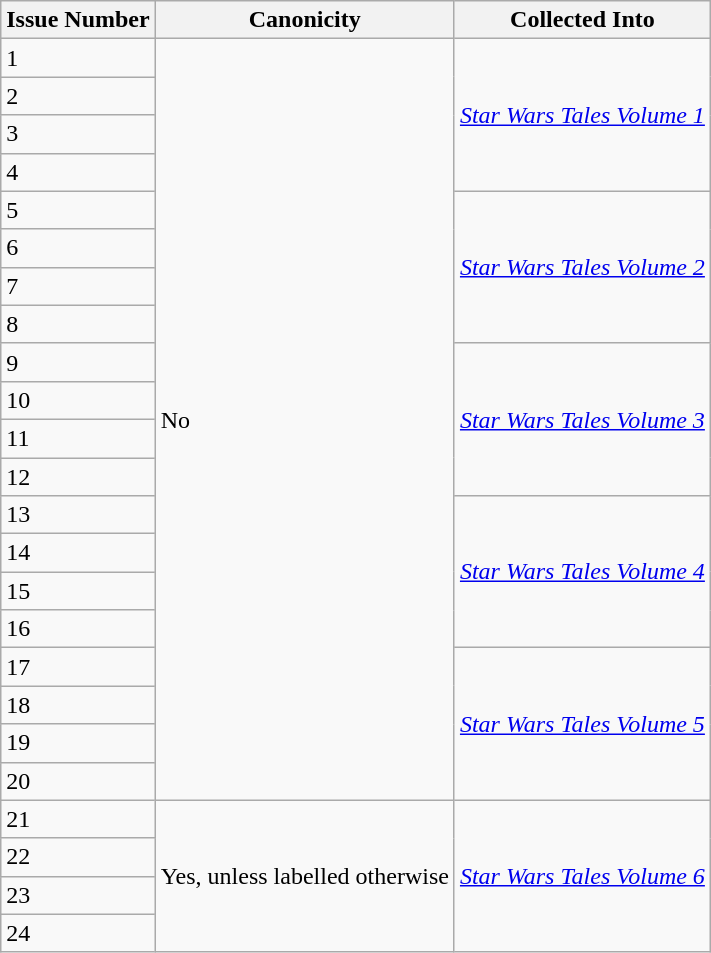<table class="wikitable">
<tr>
<th>Issue Number</th>
<th>Canonicity</th>
<th>Collected Into</th>
</tr>
<tr>
<td>1</td>
<td rowspan="20">No</td>
<td rowspan="4"><em><a href='#'>Star Wars Tales Volume 1</a></em></td>
</tr>
<tr>
<td>2</td>
</tr>
<tr>
<td>3</td>
</tr>
<tr>
<td>4</td>
</tr>
<tr>
<td>5</td>
<td rowspan="4"><em><a href='#'>Star Wars Tales Volume 2</a></em></td>
</tr>
<tr>
<td>6</td>
</tr>
<tr>
<td>7</td>
</tr>
<tr>
<td>8</td>
</tr>
<tr>
<td>9</td>
<td rowspan="4"><em><a href='#'>Star Wars Tales Volume 3</a></em></td>
</tr>
<tr>
<td>10</td>
</tr>
<tr>
<td>11</td>
</tr>
<tr>
<td>12</td>
</tr>
<tr>
<td>13</td>
<td rowspan="4"><em><a href='#'>Star Wars Tales Volume 4</a></em></td>
</tr>
<tr>
<td>14</td>
</tr>
<tr>
<td>15</td>
</tr>
<tr>
<td>16</td>
</tr>
<tr>
<td>17</td>
<td rowspan="4"><em><a href='#'>Star Wars Tales Volume 5</a></em></td>
</tr>
<tr>
<td>18</td>
</tr>
<tr>
<td>19</td>
</tr>
<tr>
<td>20</td>
</tr>
<tr>
<td>21</td>
<td rowspan="4">Yes, unless labelled otherwise</td>
<td rowspan="4"><em><a href='#'>Star Wars Tales Volume 6</a></em></td>
</tr>
<tr>
<td>22</td>
</tr>
<tr>
<td>23</td>
</tr>
<tr>
<td>24</td>
</tr>
</table>
